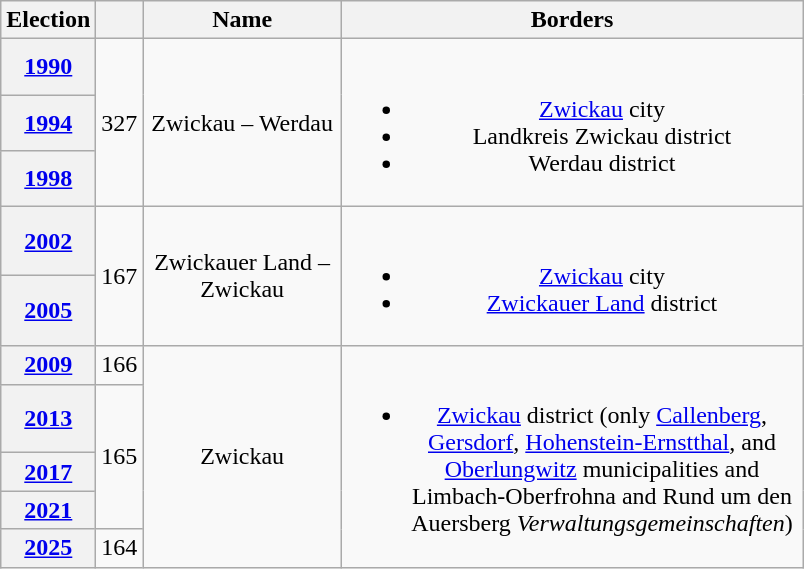<table class=wikitable style="text-align:center">
<tr>
<th>Election</th>
<th></th>
<th width=125px>Name</th>
<th width=300px>Borders</th>
</tr>
<tr>
<th><a href='#'>1990</a></th>
<td rowspan=3>327</td>
<td rowspan=3>Zwickau – Werdau</td>
<td rowspan=3><br><ul><li><a href='#'>Zwickau</a> city</li><li>Landkreis Zwickau district</li><li>Werdau district</li></ul></td>
</tr>
<tr>
<th><a href='#'>1994</a></th>
</tr>
<tr>
<th><a href='#'>1998</a></th>
</tr>
<tr>
<th><a href='#'>2002</a></th>
<td rowspan=2>167</td>
<td rowspan=2>Zwickauer Land – Zwickau</td>
<td rowspan=2><br><ul><li><a href='#'>Zwickau</a> city</li><li><a href='#'>Zwickauer Land</a> district</li></ul></td>
</tr>
<tr>
<th><a href='#'>2005</a></th>
</tr>
<tr>
<th><a href='#'>2009</a></th>
<td>166</td>
<td rowspan=5>Zwickau</td>
<td rowspan=5><br><ul><li><a href='#'>Zwickau</a> district (only <a href='#'>Callenberg</a>, <a href='#'>Gersdorf</a>, <a href='#'>Hohenstein-Ernstthal</a>, and <a href='#'>Oberlungwitz</a> municipalities and Limbach-Oberfrohna and Rund um den Auersberg <em>Verwaltungsgemeinschaften</em>)</li></ul></td>
</tr>
<tr>
<th><a href='#'>2013</a></th>
<td rowspan=3>165</td>
</tr>
<tr>
<th><a href='#'>2017</a></th>
</tr>
<tr>
<th><a href='#'>2021</a></th>
</tr>
<tr>
<th><a href='#'>2025</a></th>
<td>164</td>
</tr>
</table>
